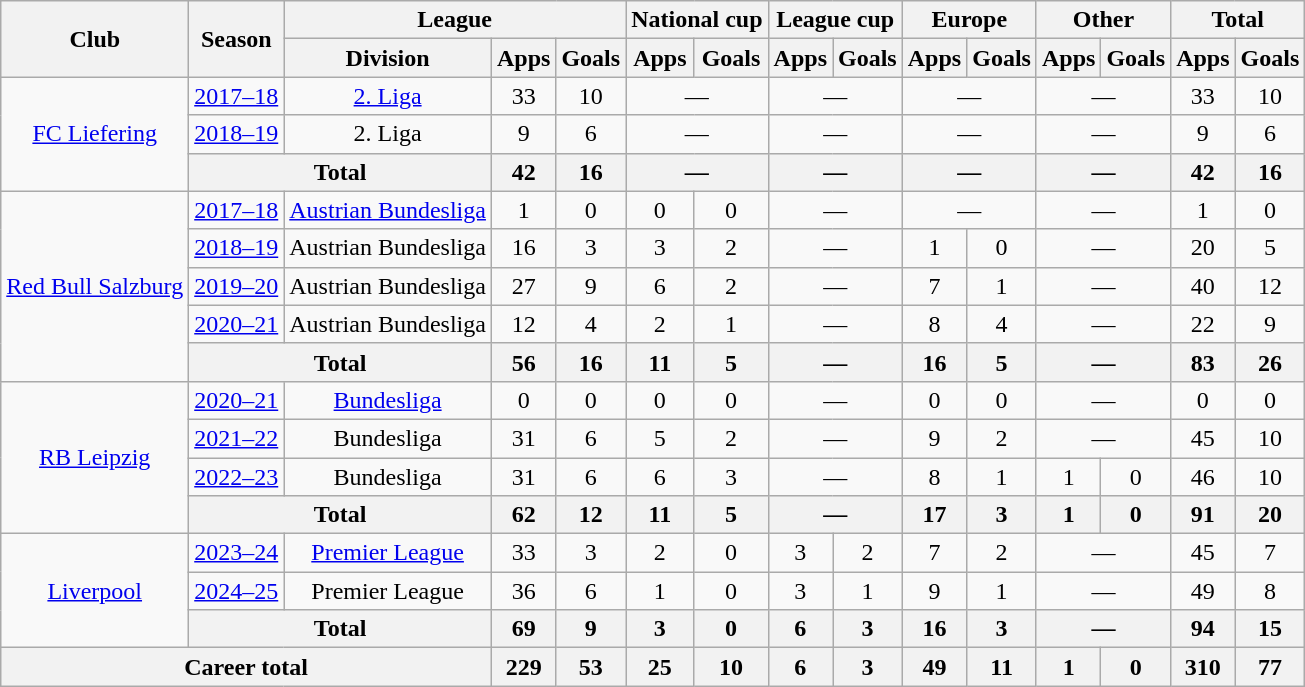<table class="wikitable" style="text-align: center;">
<tr>
<th rowspan="2">Club</th>
<th rowspan="2">Season</th>
<th colspan="3">League</th>
<th colspan="2">National cup</th>
<th colspan="2">League cup</th>
<th colspan="2">Europe</th>
<th colspan="2">Other</th>
<th colspan="2">Total</th>
</tr>
<tr>
<th>Division</th>
<th>Apps</th>
<th>Goals</th>
<th>Apps</th>
<th>Goals</th>
<th>Apps</th>
<th>Goals</th>
<th>Apps</th>
<th>Goals</th>
<th>Apps</th>
<th>Goals</th>
<th>Apps</th>
<th>Goals</th>
</tr>
<tr>
<td rowspan="3"><a href='#'>FC Liefering</a></td>
<td><a href='#'>2017–18</a></td>
<td><a href='#'>2. Liga</a></td>
<td>33</td>
<td>10</td>
<td colspan="2">—</td>
<td colspan="2">—</td>
<td colspan="2">—</td>
<td colspan="2">—</td>
<td>33</td>
<td>10</td>
</tr>
<tr>
<td><a href='#'>2018–19</a></td>
<td>2. Liga</td>
<td>9</td>
<td>6</td>
<td colspan="2">—</td>
<td colspan="2">—</td>
<td colspan="2">—</td>
<td colspan="2">—</td>
<td>9</td>
<td>6</td>
</tr>
<tr>
<th colspan="2">Total</th>
<th>42</th>
<th>16</th>
<th colspan="2">—</th>
<th colspan="2">—</th>
<th colspan="2">—</th>
<th colspan="2">—</th>
<th>42</th>
<th>16</th>
</tr>
<tr>
<td rowspan="5"><a href='#'>Red Bull Salzburg</a></td>
<td><a href='#'>2017–18</a></td>
<td><a href='#'>Austrian Bundesliga</a></td>
<td>1</td>
<td>0</td>
<td>0</td>
<td>0</td>
<td colspan="2">—</td>
<td colspan="2">—</td>
<td colspan="2">—</td>
<td>1</td>
<td>0</td>
</tr>
<tr>
<td><a href='#'>2018–19</a></td>
<td>Austrian Bundesliga</td>
<td>16</td>
<td>3</td>
<td>3</td>
<td>2</td>
<td colspan="2">—</td>
<td>1</td>
<td>0</td>
<td colspan="2">—</td>
<td>20</td>
<td>5</td>
</tr>
<tr>
<td><a href='#'>2019–20</a></td>
<td>Austrian Bundesliga</td>
<td>27</td>
<td>9</td>
<td>6</td>
<td>2</td>
<td colspan="2">—</td>
<td>7</td>
<td>1</td>
<td colspan="2">—</td>
<td>40</td>
<td>12</td>
</tr>
<tr>
<td><a href='#'>2020–21</a></td>
<td>Austrian Bundesliga</td>
<td>12</td>
<td>4</td>
<td>2</td>
<td>1</td>
<td colspan="2">—</td>
<td>8</td>
<td>4</td>
<td colspan="2">—</td>
<td>22</td>
<td>9</td>
</tr>
<tr>
<th colspan="2">Total</th>
<th>56</th>
<th>16</th>
<th>11</th>
<th>5</th>
<th colspan="2">—</th>
<th>16</th>
<th>5</th>
<th colspan="2">—</th>
<th>83</th>
<th>26</th>
</tr>
<tr>
<td rowspan="4"><a href='#'>RB Leipzig</a></td>
<td><a href='#'>2020–21</a></td>
<td><a href='#'>Bundesliga</a></td>
<td>0</td>
<td>0</td>
<td>0</td>
<td>0</td>
<td colspan="2">—</td>
<td>0</td>
<td>0</td>
<td colspan="2">—</td>
<td>0</td>
<td>0</td>
</tr>
<tr>
<td><a href='#'>2021–22</a></td>
<td>Bundesliga</td>
<td>31</td>
<td>6</td>
<td>5</td>
<td>2</td>
<td colspan="2">—</td>
<td>9</td>
<td>2</td>
<td colspan="2">—</td>
<td>45</td>
<td>10</td>
</tr>
<tr>
<td><a href='#'>2022–23</a></td>
<td>Bundesliga</td>
<td>31</td>
<td>6</td>
<td>6</td>
<td>3</td>
<td colspan="2">—</td>
<td>8</td>
<td>1</td>
<td>1</td>
<td>0</td>
<td>46</td>
<td>10</td>
</tr>
<tr>
<th colspan="2">Total</th>
<th>62</th>
<th>12</th>
<th>11</th>
<th>5</th>
<th colspan="2">—</th>
<th>17</th>
<th>3</th>
<th>1</th>
<th>0</th>
<th>91</th>
<th>20</th>
</tr>
<tr>
<td rowspan="3"><a href='#'>Liverpool</a></td>
<td><a href='#'>2023–24</a></td>
<td><a href='#'>Premier League</a></td>
<td>33</td>
<td>3</td>
<td>2</td>
<td>0</td>
<td>3</td>
<td>2</td>
<td>7</td>
<td>2</td>
<td colspan="2">—</td>
<td>45</td>
<td>7</td>
</tr>
<tr>
<td><a href='#'>2024–25</a></td>
<td>Premier League</td>
<td>36</td>
<td>6</td>
<td>1</td>
<td>0</td>
<td>3</td>
<td>1</td>
<td>9</td>
<td>1</td>
<td colspan="2">—</td>
<td>49</td>
<td>8</td>
</tr>
<tr>
<th colspan="2">Total</th>
<th>69</th>
<th>9</th>
<th>3</th>
<th>0</th>
<th>6</th>
<th>3</th>
<th>16</th>
<th>3</th>
<th colspan="2">—</th>
<th>94</th>
<th>15</th>
</tr>
<tr>
<th colspan="3">Career total</th>
<th>229</th>
<th>53</th>
<th>25</th>
<th>10</th>
<th>6</th>
<th>3</th>
<th>49</th>
<th>11</th>
<th>1</th>
<th>0</th>
<th>310</th>
<th>77</th>
</tr>
</table>
